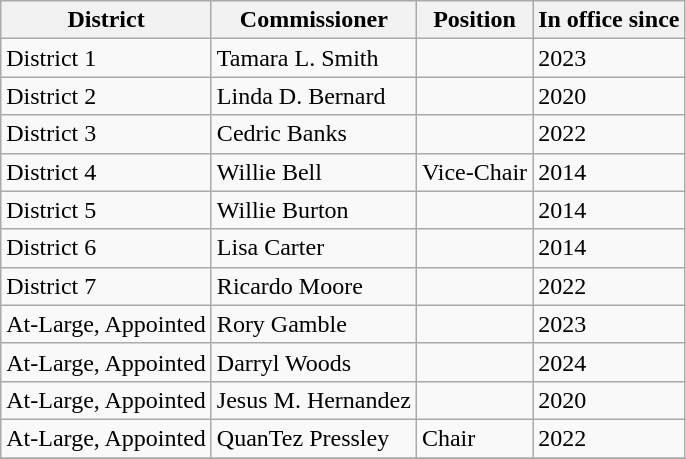<table class="wikitable sortable">
<tr>
<th>District</th>
<th>Commissioner</th>
<th>Position</th>
<th>In office since</th>
</tr>
<tr>
<td>District 1</td>
<td>Tamara L. Smith</td>
<td></td>
<td>2023</td>
</tr>
<tr>
<td>District 2</td>
<td>Linda D. Bernard</td>
<td></td>
<td>2020</td>
</tr>
<tr>
<td>District 3</td>
<td>Cedric Banks</td>
<td></td>
<td>2022</td>
</tr>
<tr>
<td>District 4</td>
<td>Willie Bell</td>
<td>Vice-Chair</td>
<td>2014</td>
</tr>
<tr>
<td>District 5</td>
<td>Willie Burton</td>
<td></td>
<td>2014</td>
</tr>
<tr>
<td>District 6</td>
<td>Lisa Carter</td>
<td></td>
<td>2014</td>
</tr>
<tr>
<td>District 7</td>
<td>Ricardo Moore</td>
<td></td>
<td>2022</td>
</tr>
<tr>
<td>At-Large, Appointed</td>
<td>Rory Gamble</td>
<td></td>
<td>2023</td>
</tr>
<tr>
<td>At-Large, Appointed</td>
<td>Darryl Woods</td>
<td></td>
<td>2024</td>
</tr>
<tr>
<td>At-Large, Appointed</td>
<td>Jesus M. Hernandez</td>
<td></td>
<td>2020</td>
</tr>
<tr>
<td>At-Large, Appointed</td>
<td>QuanTez Pressley</td>
<td>Chair</td>
<td>2022</td>
</tr>
<tr>
</tr>
</table>
